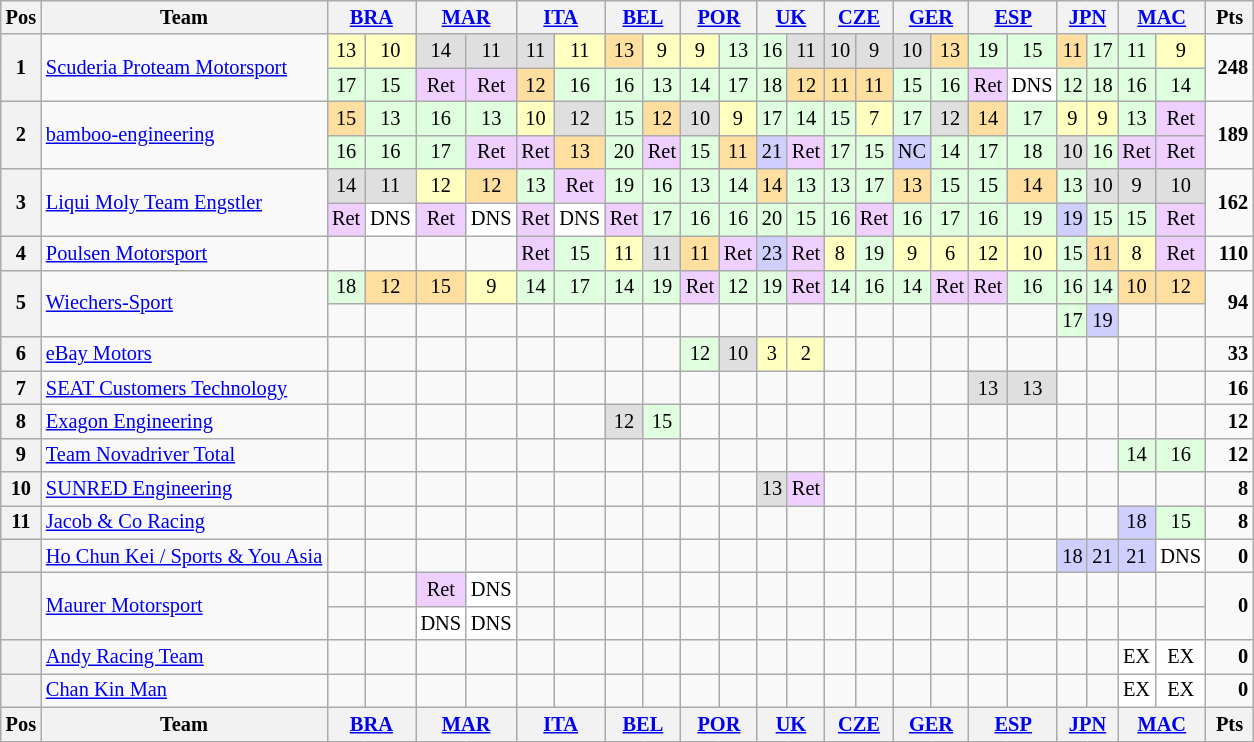<table class="wikitable" style="font-size: 85%; text-align: center">
<tr valign="top">
<th valign=middle>Pos</th>
<th valign=middle>Team</th>
<th colspan=2><a href='#'>BRA</a><br></th>
<th colspan=2><a href='#'>MAR</a><br></th>
<th colspan=2><a href='#'>ITA</a><br></th>
<th colspan=2><a href='#'>BEL</a><br></th>
<th colspan=2><a href='#'>POR</a><br></th>
<th colspan=2><a href='#'>UK</a><br></th>
<th colspan=2><a href='#'>CZE</a><br></th>
<th colspan=2><a href='#'>GER</a><br></th>
<th colspan=2><a href='#'>ESP</a><br></th>
<th colspan=2><a href='#'>JPN</a><br></th>
<th colspan=2><a href='#'>MAC</a><br></th>
<th valign=middle> Pts </th>
</tr>
<tr>
<th rowspan=2>1</th>
<td align="left" rowspan=2> <a href='#'>Scuderia Proteam Motorsport</a></td>
<td style="background:#ffffbf;">13</td>
<td style="background:#ffffbf;">10</td>
<td style="background:#dfdfdf;">14</td>
<td style="background:#dfdfdf;">11</td>
<td style="background:#dfdfdf;">11</td>
<td style="background:#ffffbf;">11</td>
<td style="background:#ffdf9f;">13</td>
<td style="background:#ffffbf;">9</td>
<td style="background:#ffffbf;">9</td>
<td style="background:#dfffdf;">13</td>
<td style="background:#dfffdf;">16</td>
<td style="background:#dfdfdf;">11</td>
<td style="background:#dfdfdf;">10</td>
<td style="background:#dfdfdf;">9</td>
<td style="background:#dfdfdf;">10</td>
<td style="background:#ffdf9f;">13</td>
<td style="background:#dfffdf;">19</td>
<td style="background:#dfffdf;">15</td>
<td style="background:#ffdf9f;">11</td>
<td style="background:#dfffdf;">17</td>
<td style="background:#dfffdf;">11</td>
<td style="background:#ffffbf;">9</td>
<td align="right" rowspan=2><strong>248</strong></td>
</tr>
<tr>
<td style="background:#dfffdf;">17</td>
<td style="background:#dfffdf;">15</td>
<td style="background:#efcfff;">Ret</td>
<td style="background:#efcfff;">Ret</td>
<td style="background:#ffdf9f;">12</td>
<td style="background:#dfffdf;">16</td>
<td style="background:#dfffdf;">16</td>
<td style="background:#dfffdf;">13</td>
<td style="background:#dfffdf;">14</td>
<td style="background:#dfffdf;">17</td>
<td style="background:#dfffdf;">18</td>
<td style="background:#ffdf9f;">12</td>
<td style="background:#ffdf9f;">11</td>
<td style="background:#ffdf9f;">11</td>
<td style="background:#dfffdf;">15</td>
<td style="background:#dfffdf;">16</td>
<td style="background:#efcfff;">Ret</td>
<td style="background:#ffffff;">DNS</td>
<td style="background:#dfffdf;">12</td>
<td style="background:#dfffdf;">18</td>
<td style="background:#dfffdf;">16</td>
<td style="background:#dfffdf;">14</td>
</tr>
<tr>
<th rowspan=2>2</th>
<td align="left" rowspan=2> <a href='#'>bamboo-engineering</a></td>
<td style="background:#ffdf9f;">15</td>
<td style="background:#dfffdf;">13</td>
<td style="background:#dfffdf;">16</td>
<td style="background:#dfffdf;">13</td>
<td style="background:#ffffbf;">10</td>
<td style="background:#dfdfdf;">12</td>
<td style="background:#dfffdf;">15</td>
<td style="background:#ffdf9f;">12</td>
<td style="background:#dfdfdf;">10</td>
<td style="background:#ffffbf;">9</td>
<td style="background:#dfffdf;">17</td>
<td style="background:#dfffdf;">14</td>
<td style="background:#dfffdf;">15</td>
<td style="background:#ffffbf;">7</td>
<td style="background:#dfffdf;">17</td>
<td style="background:#dfdfdf;">12</td>
<td style="background:#ffdf9f;">14</td>
<td style="background:#dfffdf;">17</td>
<td style="background:#ffffbf;">9</td>
<td style="background:#ffffbf;">9</td>
<td style="background:#dfffdf;">13</td>
<td style="background:#efcfff;">Ret</td>
<td align="right" rowspan=2><strong>189</strong></td>
</tr>
<tr>
<td style="background:#dfffdf;">16</td>
<td style="background:#dfffdf;">16</td>
<td style="background:#dfffdf;">17</td>
<td style="background:#efcfff;">Ret</td>
<td style="background:#efcfff;">Ret</td>
<td style="background:#ffdf9f;">13</td>
<td style="background:#dfffdf;">20</td>
<td style="background:#efcfff;">Ret</td>
<td style="background:#dfffdf;">15</td>
<td style="background:#ffdf9f;">11</td>
<td style="background:#cfcfff;">21</td>
<td style="background:#efcfff;">Ret</td>
<td style="background:#dfffdf;">17</td>
<td style="background:#dfffdf;">15</td>
<td style="background:#cfcfff;">NC</td>
<td style="background:#dfffdf;">14</td>
<td style="background:#dfffdf;">17</td>
<td style="background:#dfffdf;">18</td>
<td style="background:#dfdfdf;">10</td>
<td style="background:#dfffdf;">16</td>
<td style="background:#efcfff;">Ret</td>
<td style="background:#efcfff;">Ret</td>
</tr>
<tr>
<th rowspan=2>3</th>
<td align="left" rowspan=2> <a href='#'>Liqui Moly Team Engstler</a></td>
<td style="background:#dfdfdf;">14</td>
<td style="background:#dfdfdf;">11</td>
<td style="background:#ffffbf;">12</td>
<td style="background:#ffdf9f;">12</td>
<td style="background:#dfffdf;">13</td>
<td style="background:#efcfff;">Ret</td>
<td style="background:#dfffdf;">19</td>
<td style="background:#dfffdf;">16</td>
<td style="background:#dfffdf;">13</td>
<td style="background:#dfffdf;">14</td>
<td style="background:#ffdf9f;">14</td>
<td style="background:#dfffdf;">13</td>
<td style="background:#dfffdf;">13</td>
<td style="background:#dfffdf;">17</td>
<td style="background:#ffdf9f;">13</td>
<td style="background:#dfffdf;">15</td>
<td style="background:#dfffdf;">15</td>
<td style="background:#ffdf9f;">14</td>
<td style="background:#dfffdf;">13</td>
<td style="background:#dfdfdf;">10</td>
<td style="background:#dfdfdf;">9</td>
<td style="background:#dfdfdf;">10</td>
<td align="right" rowspan=2><strong>162</strong></td>
</tr>
<tr>
<td style="background:#efcfff;">Ret</td>
<td style="background:#ffffff;">DNS</td>
<td style="background:#efcfff;">Ret</td>
<td style="background:#ffffff;">DNS</td>
<td style="background:#efcfff;">Ret</td>
<td style="background:#ffffff;">DNS</td>
<td style="background:#efcfff;">Ret</td>
<td style="background:#dfffdf;">17</td>
<td style="background:#dfffdf;">16</td>
<td style="background:#dfffdf;">16</td>
<td style="background:#dfffdf;">20</td>
<td style="background:#dfffdf;">15</td>
<td style="background:#dfffdf;">16</td>
<td style="background:#efcfff;">Ret</td>
<td style="background:#dfffdf;">16</td>
<td style="background:#dfffdf;">17</td>
<td style="background:#dfffdf;">16</td>
<td style="background:#dfffdf;">19</td>
<td style="background:#cfcfff;">19</td>
<td style="background:#dfffdf;">15</td>
<td style="background:#dfffdf;">15</td>
<td style="background:#efcfff;">Ret</td>
</tr>
<tr>
<th>4</th>
<td align="left"> <a href='#'>Poulsen Motorsport</a></td>
<td></td>
<td></td>
<td></td>
<td></td>
<td style="background:#efcfff;">Ret</td>
<td style="background:#dfffdf;">15</td>
<td style="background:#ffffbf;">11</td>
<td style="background:#dfdfdf;">11</td>
<td style="background:#ffdf9f;">11</td>
<td style="background:#efcfff;">Ret</td>
<td style="background:#cfcfff;">23</td>
<td style="background:#efcfff;">Ret</td>
<td style="background:#ffffbf;">8</td>
<td style="background:#dfffdf;">19</td>
<td style="background:#ffffbf;">9</td>
<td style="background:#ffffbf;">6</td>
<td style="background:#ffffbf;">12</td>
<td style="background:#ffffbf;">10</td>
<td style="background:#dfffdf;">15</td>
<td style="background:#ffdf9f;">11</td>
<td style="background:#ffffbf;">8</td>
<td style="background:#efcfff;">Ret</td>
<td align="right"><strong>110</strong></td>
</tr>
<tr>
<th rowspan=2>5</th>
<td align="left" rowspan=2> <a href='#'>Wiechers-Sport</a></td>
<td style="background:#dfffdf;">18</td>
<td style="background:#ffdf9f;">12</td>
<td style="background:#ffdf9f;">15</td>
<td style="background:#ffffbf;">9</td>
<td style="background:#dfffdf;">14</td>
<td style="background:#dfffdf;">17</td>
<td style="background:#dfffdf;">14</td>
<td style="background:#dfffdf;">19</td>
<td style="background:#efcfff;">Ret</td>
<td style="background:#dfffdf;">12</td>
<td style="background:#dfffdf;">19</td>
<td style="background:#efcfff;">Ret</td>
<td style="background:#dfffdf;">14</td>
<td style="background:#dfffdf;">16</td>
<td style="background:#dfffdf;">14</td>
<td style="background:#efcfff;">Ret</td>
<td style="background:#efcfff;">Ret</td>
<td style="background:#dfffdf;">16</td>
<td style="background:#dfffdf;">16</td>
<td style="background:#dfffdf;">14</td>
<td style="background:#ffdf9f;">10</td>
<td style="background:#ffdf9f;">12</td>
<td align="right" rowspan=2><strong>94</strong></td>
</tr>
<tr>
<td></td>
<td></td>
<td></td>
<td></td>
<td></td>
<td></td>
<td></td>
<td></td>
<td></td>
<td></td>
<td></td>
<td></td>
<td></td>
<td></td>
<td></td>
<td></td>
<td></td>
<td></td>
<td style="background:#dfffdf;">17</td>
<td style="background:#cfcfff;">19</td>
<td></td>
<td></td>
</tr>
<tr>
<th>6</th>
<td align="left"> <a href='#'>eBay Motors</a></td>
<td></td>
<td></td>
<td></td>
<td></td>
<td></td>
<td></td>
<td></td>
<td></td>
<td style="background:#dfffdf;">12</td>
<td style="background:#dfdfdf;">10</td>
<td style="background:#ffffbf;">3</td>
<td style="background:#ffffbf;">2</td>
<td></td>
<td></td>
<td></td>
<td></td>
<td></td>
<td></td>
<td></td>
<td></td>
<td></td>
<td></td>
<td align="right"><strong>33</strong></td>
</tr>
<tr>
<th>7</th>
<td align="left"> <a href='#'>SEAT Customers Technology</a></td>
<td></td>
<td></td>
<td></td>
<td></td>
<td></td>
<td></td>
<td></td>
<td></td>
<td></td>
<td></td>
<td></td>
<td></td>
<td></td>
<td></td>
<td></td>
<td></td>
<td style="background:#dfdfdf;">13</td>
<td style="background:#dfdfdf;">13</td>
<td></td>
<td></td>
<td></td>
<td></td>
<td align="right"><strong>16</strong></td>
</tr>
<tr>
<th>8</th>
<td align="left"> <a href='#'>Exagon Engineering</a></td>
<td></td>
<td></td>
<td></td>
<td></td>
<td></td>
<td></td>
<td style="background:#dfdfdf;">12</td>
<td style="background:#dfffdf;">15</td>
<td></td>
<td></td>
<td></td>
<td></td>
<td></td>
<td></td>
<td></td>
<td></td>
<td></td>
<td></td>
<td></td>
<td></td>
<td></td>
<td></td>
<td align="right"><strong>12</strong></td>
</tr>
<tr>
<th>9</th>
<td align="left"> <a href='#'>Team Novadriver Total</a></td>
<td></td>
<td></td>
<td></td>
<td></td>
<td></td>
<td></td>
<td></td>
<td></td>
<td></td>
<td></td>
<td></td>
<td></td>
<td></td>
<td></td>
<td></td>
<td></td>
<td></td>
<td></td>
<td></td>
<td></td>
<td style="background:#dfffdf;">14</td>
<td style="background:#dfffdf;">16</td>
<td align="right"><strong>12</strong></td>
</tr>
<tr>
<th>10</th>
<td align="left"> <a href='#'>SUNRED Engineering</a></td>
<td></td>
<td></td>
<td></td>
<td></td>
<td></td>
<td></td>
<td></td>
<td></td>
<td></td>
<td></td>
<td style="background:#dfdfdf;">13</td>
<td style="background:#efcfff;">Ret</td>
<td></td>
<td></td>
<td></td>
<td></td>
<td></td>
<td></td>
<td></td>
<td></td>
<td></td>
<td></td>
<td align="right"><strong>8</strong></td>
</tr>
<tr>
<th>11</th>
<td align="left"> <a href='#'>Jacob & Co Racing</a></td>
<td></td>
<td></td>
<td></td>
<td></td>
<td></td>
<td></td>
<td></td>
<td></td>
<td></td>
<td></td>
<td></td>
<td></td>
<td></td>
<td></td>
<td></td>
<td></td>
<td></td>
<td></td>
<td></td>
<td></td>
<td style="background:#cfcfff;">18</td>
<td style="background:#dfffdf;">15</td>
<td align="right"><strong>8</strong></td>
</tr>
<tr>
<th></th>
<td align="left" nowrap> <a href='#'>Ho Chun Kei / Sports & You Asia</a></td>
<td></td>
<td></td>
<td></td>
<td></td>
<td></td>
<td></td>
<td></td>
<td></td>
<td></td>
<td></td>
<td></td>
<td></td>
<td></td>
<td></td>
<td></td>
<td></td>
<td></td>
<td></td>
<td style="background:#cfcfff;">18</td>
<td style="background:#cfcfff;">21</td>
<td style="background:#cfcfff;">21</td>
<td style="background:#ffffff;">DNS</td>
<td align="right"><strong>0</strong></td>
</tr>
<tr>
<th rowspan=2></th>
<td align="left" rowspan=2> <a href='#'>Maurer Motorsport</a></td>
<td></td>
<td></td>
<td style="background:#efcfff;">Ret</td>
<td style="background:#ffffff;">DNS</td>
<td></td>
<td></td>
<td></td>
<td></td>
<td></td>
<td></td>
<td></td>
<td></td>
<td></td>
<td></td>
<td></td>
<td></td>
<td></td>
<td></td>
<td></td>
<td></td>
<td></td>
<td></td>
<td align="right" rowspan=2><strong>0</strong></td>
</tr>
<tr>
<td></td>
<td></td>
<td style="background:#ffffff;">DNS</td>
<td style="background:#ffffff;">DNS</td>
<td></td>
<td></td>
<td></td>
<td></td>
<td></td>
<td></td>
<td></td>
<td></td>
<td></td>
<td></td>
<td></td>
<td></td>
<td></td>
<td></td>
<td></td>
<td></td>
<td></td>
<td></td>
</tr>
<tr>
<th></th>
<td align="left"> <a href='#'>Andy Racing Team</a></td>
<td></td>
<td></td>
<td></td>
<td></td>
<td></td>
<td></td>
<td></td>
<td></td>
<td></td>
<td></td>
<td></td>
<td></td>
<td></td>
<td></td>
<td></td>
<td></td>
<td></td>
<td></td>
<td></td>
<td></td>
<td style="background:#ffffff;">EX</td>
<td style="background:#ffffff;">EX</td>
<td align="right"><strong>0</strong></td>
</tr>
<tr>
<th></th>
<td align="left"> <a href='#'>Chan Kin Man</a></td>
<td></td>
<td></td>
<td></td>
<td></td>
<td></td>
<td></td>
<td></td>
<td></td>
<td></td>
<td></td>
<td></td>
<td></td>
<td></td>
<td></td>
<td></td>
<td></td>
<td></td>
<td></td>
<td></td>
<td></td>
<td style="background:#ffffff;">EX</td>
<td style="background:#ffffff;">EX</td>
<td align="right"><strong>0</strong></td>
</tr>
<tr valign="top">
<th valign=middle>Pos</th>
<th valign=middle>Team</th>
<th colspan=2><a href='#'>BRA</a><br></th>
<th colspan=2><a href='#'>MAR</a><br></th>
<th colspan=2><a href='#'>ITA</a><br></th>
<th colspan=2><a href='#'>BEL</a><br></th>
<th colspan=2><a href='#'>POR</a><br></th>
<th colspan=2><a href='#'>UK</a><br></th>
<th colspan=2><a href='#'>CZE</a><br></th>
<th colspan=2><a href='#'>GER</a><br></th>
<th colspan=2><a href='#'>ESP</a><br></th>
<th colspan=2><a href='#'>JPN</a><br></th>
<th colspan=2><a href='#'>MAC</a><br></th>
<th valign=middle> Pts </th>
</tr>
</table>
